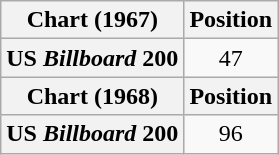<table class="wikitable plainrowheaders" style="text-align:center">
<tr>
<th scope="col">Chart (1967)</th>
<th scope="col">Position</th>
</tr>
<tr>
<th scope="row">US <em>Billboard</em> 200</th>
<td>47</td>
</tr>
<tr>
<th scope="col">Chart (1968)</th>
<th scope="col">Position</th>
</tr>
<tr>
<th scope="row">US <em>Billboard</em> 200</th>
<td>96</td>
</tr>
</table>
